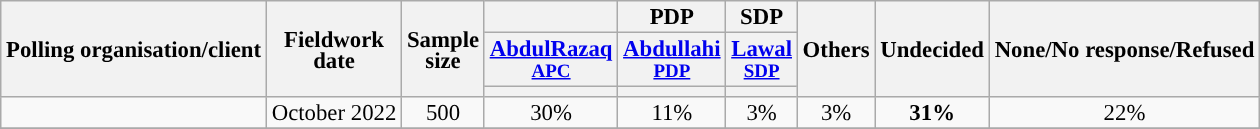<table class="wikitable" style="text-align:center;font-size:95%;line-height:14px;">
<tr>
<th rowspan="3">Polling organisation/client</th>
<th rowspan="3">Fieldwork<br>date</th>
<th rowspan="3">Sample<br>size</th>
<th></th>
<th><div><span> <strong>PDP</strong></span></div></th>
<th><div><span> <strong>SDP</strong></span></div></th>
<th rowspan="3">Others</th>
<th rowspan="3">Undecided</th>
<th rowspan="3">None/No response/Refused</th>
</tr>
<tr>
<th><a href='#'>AbdulRazaq</a><br><small><a href='#'>APC</a></small></th>
<th><a href='#'>Abdullahi</a><br><small><a href='#'>PDP</a></small></th>
<th><a href='#'>Lawal</a><br><small><a href='#'>SDP</a></small></th>
</tr>
<tr>
<th style="background:"></th>
<th style="background:"></th>
<th style="background:"></th>
</tr>
<tr>
<td></td>
<td>October 2022</td>
<td>500</td>
<td>30%</td>
<td>11%</td>
<td>3%</td>
<td>3%</td>
<td><strong>31%</strong></td>
<td>22%</td>
</tr>
<tr>
</tr>
</table>
